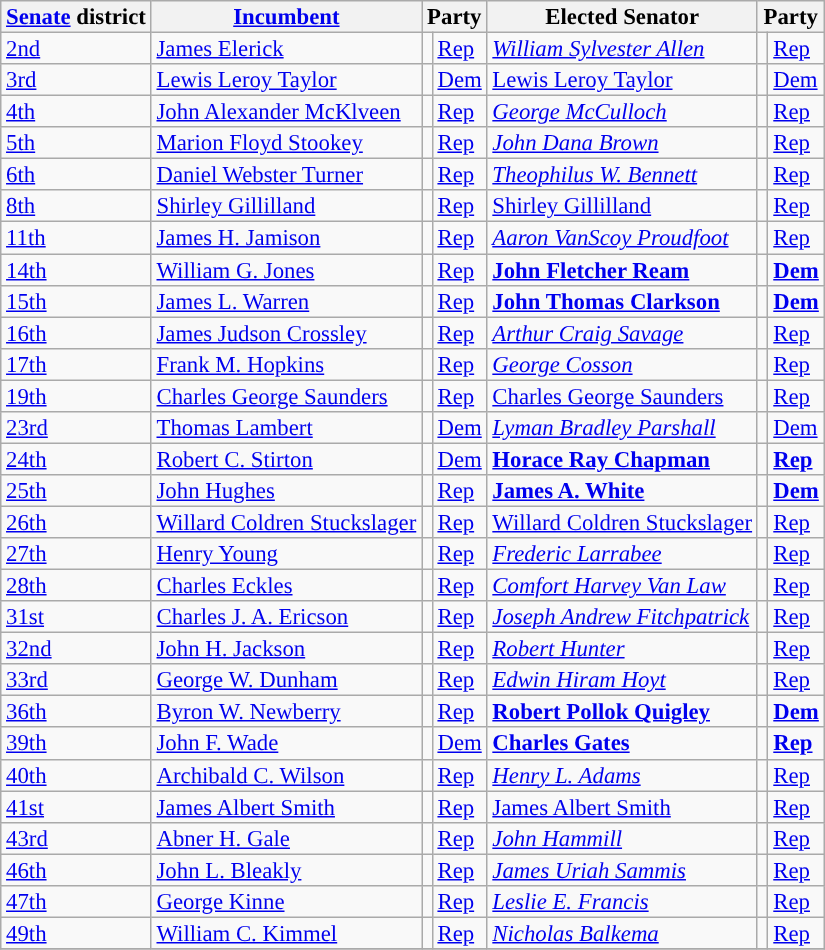<table class="sortable wikitable" style="font-size:95%;line-height:14px;">
<tr>
<th class="sortable"><a href='#'>Senate</a> district</th>
<th class="unsortable"><a href='#'>Incumbent</a></th>
<th colspan="2">Party</th>
<th class="unsortable">Elected Senator</th>
<th colspan="2">Party</th>
</tr>
<tr>
<td><a href='#'>2nd</a></td>
<td><a href='#'>James Elerick</a></td>
<td style="background:"></td>
<td><a href='#'>Rep</a></td>
<td><em><a href='#'>William Sylvester Allen</a></em></td>
<td style="background:"></td>
<td><a href='#'>Rep</a></td>
</tr>
<tr>
<td><a href='#'>3rd</a></td>
<td><a href='#'>Lewis Leroy Taylor</a></td>
<td style="background:"></td>
<td><a href='#'>Dem</a></td>
<td><a href='#'>Lewis Leroy Taylor</a></td>
<td style="background:"></td>
<td><a href='#'>Dem</a></td>
</tr>
<tr>
<td><a href='#'>4th</a></td>
<td><a href='#'>John Alexander McKlveen</a></td>
<td style="background:"></td>
<td><a href='#'>Rep</a></td>
<td><em><a href='#'>George McCulloch</a></em></td>
<td style="background:"></td>
<td><a href='#'>Rep</a></td>
</tr>
<tr>
<td><a href='#'>5th</a></td>
<td><a href='#'>Marion Floyd Stookey</a></td>
<td style="background:"></td>
<td><a href='#'>Rep</a></td>
<td><em><a href='#'>John Dana Brown</a></em></td>
<td style="background:"></td>
<td><a href='#'>Rep</a></td>
</tr>
<tr>
<td><a href='#'>6th</a></td>
<td><a href='#'>Daniel Webster Turner</a></td>
<td style="background:"></td>
<td><a href='#'>Rep</a></td>
<td><em><a href='#'>Theophilus W. Bennett</a></em></td>
<td style="background:"></td>
<td><a href='#'>Rep</a></td>
</tr>
<tr>
<td><a href='#'>8th</a></td>
<td><a href='#'>Shirley Gillilland</a></td>
<td style="background:"></td>
<td><a href='#'>Rep</a></td>
<td><a href='#'>Shirley Gillilland</a></td>
<td style="background:"></td>
<td><a href='#'>Rep</a></td>
</tr>
<tr>
<td><a href='#'>11th</a></td>
<td><a href='#'>James H. Jamison</a></td>
<td style="background:"></td>
<td><a href='#'>Rep</a></td>
<td><em><a href='#'>Aaron VanScoy Proudfoot</a></em></td>
<td style="background:"></td>
<td><a href='#'>Rep</a></td>
</tr>
<tr>
<td><a href='#'>14th</a></td>
<td><a href='#'>William G. Jones</a></td>
<td style="background:"></td>
<td><a href='#'>Rep</a></td>
<td><strong><a href='#'>John Fletcher Ream</a></strong></td>
<td style="background:"></td>
<td><strong><a href='#'>Dem</a></strong></td>
</tr>
<tr>
<td><a href='#'>15th</a></td>
<td><a href='#'>James L. Warren</a></td>
<td style="background:"></td>
<td><a href='#'>Rep</a></td>
<td><strong><a href='#'>John Thomas Clarkson</a></strong></td>
<td style="background:"></td>
<td><strong><a href='#'>Dem</a></strong></td>
</tr>
<tr>
<td><a href='#'>16th</a></td>
<td><a href='#'>James Judson Crossley</a></td>
<td style="background:"></td>
<td><a href='#'>Rep</a></td>
<td><em><a href='#'>Arthur Craig Savage</a></em></td>
<td style="background:"></td>
<td><a href='#'>Rep</a></td>
</tr>
<tr>
<td><a href='#'>17th</a></td>
<td><a href='#'>Frank M. Hopkins</a></td>
<td style="background:"></td>
<td><a href='#'>Rep</a></td>
<td><em><a href='#'>George Cosson</a></em></td>
<td style="background:"></td>
<td><a href='#'>Rep</a></td>
</tr>
<tr>
<td><a href='#'>19th</a></td>
<td><a href='#'>Charles George Saunders</a></td>
<td style="background:"></td>
<td><a href='#'>Rep</a></td>
<td><a href='#'>Charles George Saunders</a></td>
<td style="background:"></td>
<td><a href='#'>Rep</a></td>
</tr>
<tr>
<td><a href='#'>23rd</a></td>
<td><a href='#'>Thomas Lambert</a></td>
<td style="background:"></td>
<td><a href='#'>Dem</a></td>
<td><em><a href='#'>Lyman Bradley Parshall</a></em></td>
<td style="background:"></td>
<td><a href='#'>Dem</a></td>
</tr>
<tr>
<td><a href='#'>24th</a></td>
<td><a href='#'>Robert C. Stirton</a></td>
<td style="background:"></td>
<td><a href='#'>Dem</a></td>
<td><strong><a href='#'>Horace Ray Chapman</a></strong></td>
<td style="background:"></td>
<td><strong><a href='#'>Rep</a></strong></td>
</tr>
<tr>
<td><a href='#'>25th</a></td>
<td><a href='#'>John Hughes</a></td>
<td style="background:"></td>
<td><a href='#'>Rep</a></td>
<td><strong><a href='#'>James A. White</a></strong></td>
<td style="background:"></td>
<td><strong><a href='#'>Dem</a></strong></td>
</tr>
<tr>
<td><a href='#'>26th</a></td>
<td><a href='#'>Willard Coldren Stuckslager</a></td>
<td style="background:"></td>
<td><a href='#'>Rep</a></td>
<td><a href='#'>Willard Coldren Stuckslager</a></td>
<td style="background:"></td>
<td><a href='#'>Rep</a></td>
</tr>
<tr>
<td><a href='#'>27th</a></td>
<td><a href='#'>Henry Young</a></td>
<td style="background:"></td>
<td><a href='#'>Rep</a></td>
<td><em><a href='#'>Frederic Larrabee</a></em></td>
<td style="background:"></td>
<td><a href='#'>Rep</a></td>
</tr>
<tr>
<td><a href='#'>28th</a></td>
<td><a href='#'>Charles Eckles</a></td>
<td style="background:"></td>
<td><a href='#'>Rep</a></td>
<td><em><a href='#'>Comfort Harvey Van Law</a></em></td>
<td style="background:"></td>
<td><a href='#'>Rep</a></td>
</tr>
<tr>
<td><a href='#'>31st</a></td>
<td><a href='#'>Charles J. A. Ericson</a></td>
<td style="background:"></td>
<td><a href='#'>Rep</a></td>
<td><em><a href='#'>Joseph Andrew Fitchpatrick</a></em></td>
<td style="background:"></td>
<td><a href='#'>Rep</a></td>
</tr>
<tr>
<td><a href='#'>32nd</a></td>
<td><a href='#'>John H. Jackson</a></td>
<td style="background:"></td>
<td><a href='#'>Rep</a></td>
<td><em><a href='#'>Robert Hunter</a></em></td>
<td style="background:"></td>
<td><a href='#'>Rep</a></td>
</tr>
<tr>
<td><a href='#'>33rd</a></td>
<td><a href='#'>George W. Dunham</a></td>
<td style="background:"></td>
<td><a href='#'>Rep</a></td>
<td><em><a href='#'>Edwin Hiram Hoyt</a></em></td>
<td style="background:"></td>
<td><a href='#'>Rep</a></td>
</tr>
<tr>
<td><a href='#'>36th</a></td>
<td><a href='#'>Byron W. Newberry</a></td>
<td style="background:"></td>
<td><a href='#'>Rep</a></td>
<td><strong><a href='#'>Robert Pollok Quigley</a></strong></td>
<td style="background:"></td>
<td><strong><a href='#'>Dem</a></strong></td>
</tr>
<tr>
<td><a href='#'>39th</a></td>
<td><a href='#'>John F. Wade</a></td>
<td style="background:"></td>
<td><a href='#'>Dem</a></td>
<td><strong><a href='#'>Charles Gates</a></strong></td>
<td style="background:"></td>
<td><strong><a href='#'>Rep</a></strong></td>
</tr>
<tr>
<td><a href='#'>40th</a></td>
<td><a href='#'>Archibald C. Wilson</a></td>
<td style="background:"></td>
<td><a href='#'>Rep</a></td>
<td><em><a href='#'>Henry L. Adams</a></em></td>
<td style="background:"></td>
<td><a href='#'>Rep</a></td>
</tr>
<tr>
<td><a href='#'>41st</a></td>
<td><a href='#'>James Albert Smith</a></td>
<td style="background:"></td>
<td><a href='#'>Rep</a></td>
<td><a href='#'>James Albert Smith</a></td>
<td style="background:"></td>
<td><a href='#'>Rep</a></td>
</tr>
<tr>
<td><a href='#'>43rd</a></td>
<td><a href='#'>Abner H. Gale</a></td>
<td style="background:"></td>
<td><a href='#'>Rep</a></td>
<td><em><a href='#'>John Hammill</a></em></td>
<td style="background:"></td>
<td><a href='#'>Rep</a></td>
</tr>
<tr>
<td><a href='#'>46th</a></td>
<td><a href='#'>John L. Bleakly</a></td>
<td style="background:"></td>
<td><a href='#'>Rep</a></td>
<td><em><a href='#'>James Uriah Sammis</a></em></td>
<td style="background:"></td>
<td><a href='#'>Rep</a></td>
</tr>
<tr>
<td><a href='#'>47th</a></td>
<td><a href='#'>George Kinne</a></td>
<td style="background:"></td>
<td><a href='#'>Rep</a></td>
<td><em><a href='#'>Leslie E. Francis</a></em></td>
<td style="background:"></td>
<td><a href='#'>Rep</a></td>
</tr>
<tr>
<td><a href='#'>49th</a></td>
<td><a href='#'>William C. Kimmel</a></td>
<td style="background:"></td>
<td><a href='#'>Rep</a></td>
<td><em><a href='#'>Nicholas Balkema</a></em></td>
<td style="background:"></td>
<td><a href='#'>Rep</a></td>
</tr>
<tr>
</tr>
</table>
